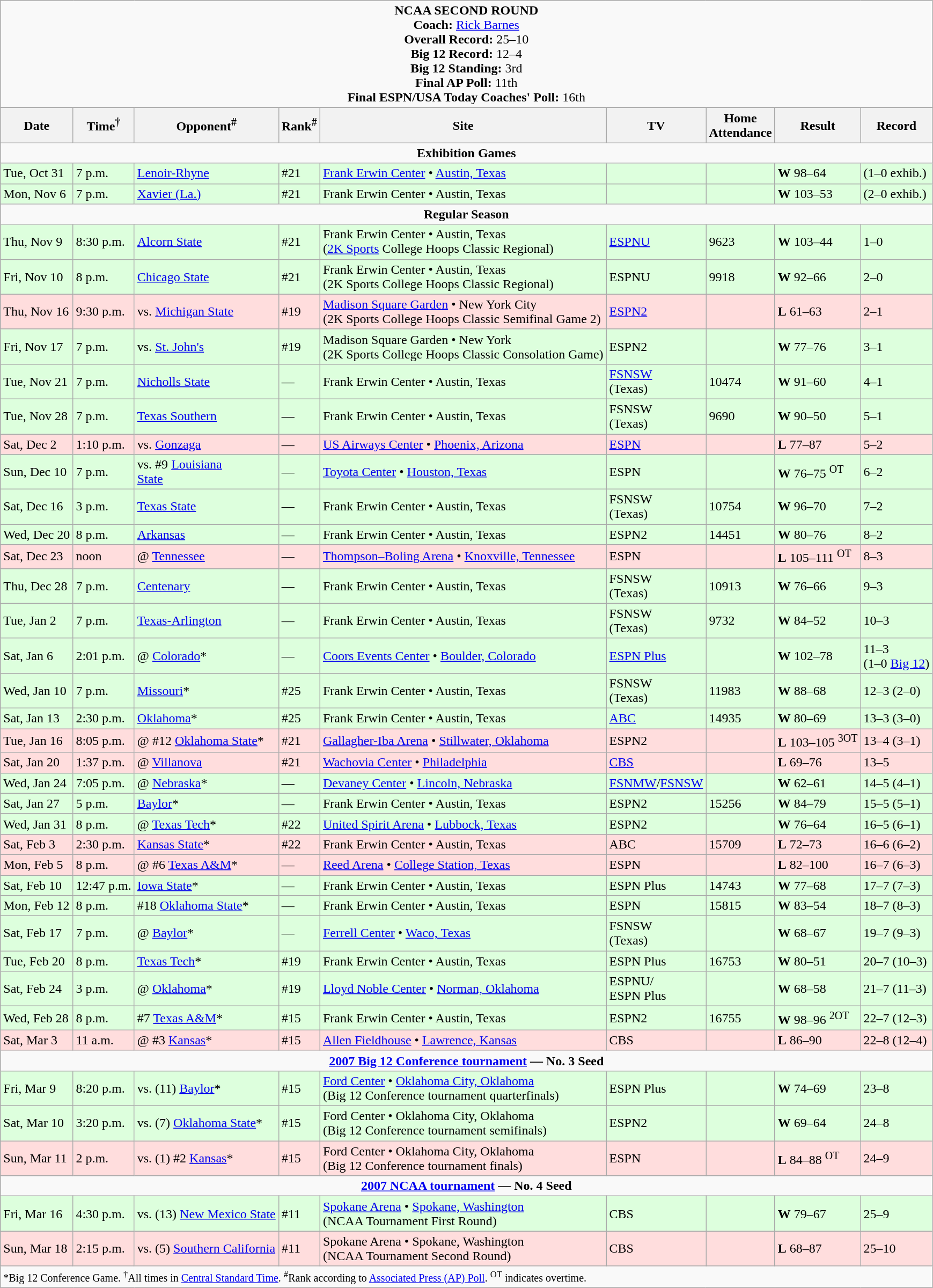<table class="wikitable">
<tr>
<td colspan=9 style="text-align: center;"><strong>NCAA SECOND ROUND</strong><br><strong>Coach:</strong> <a href='#'>Rick Barnes</a><br><strong>Overall Record:</strong> 25–10<br><strong>Big 12 Record:</strong> 12–4<br><strong>Big 12 Standing:</strong> 3rd <br> <strong>Final AP Poll:</strong> 11th <br> <strong>Final ESPN/USA Today Coaches' Poll:</strong> 16th</td>
</tr>
<tr>
</tr>
<tr>
<th>Date</th>
<th>Time<sup>†</sup></th>
<th>Opponent<sup>#</sup></th>
<th>Rank<sup>#</sup></th>
<th>Site</th>
<th>TV</th>
<th>Home<br>Attendance</th>
<th>Result</th>
<th>Record</th>
</tr>
<tr>
<td colspan=9 style="text-align: center;"><strong>Exhibition Games</strong></td>
</tr>
<tr style="background: #ddffdd;">
<td>Tue, Oct 31</td>
<td>7 p.m.</td>
<td><a href='#'>Lenoir-Rhyne</a></td>
<td>#21</td>
<td><a href='#'>Frank Erwin Center</a> • <a href='#'>Austin, Texas</a></td>
<td></td>
<td></td>
<td><strong>W</strong> 98–64</td>
<td>(1–0 exhib.)</td>
</tr>
<tr style="background: #ddffdd;">
<td>Mon, Nov 6</td>
<td>7 p.m.</td>
<td><a href='#'>Xavier (La.)</a></td>
<td>#21</td>
<td>Frank Erwin Center • Austin, Texas</td>
<td></td>
<td></td>
<td><strong>W</strong> 103–53</td>
<td>(2–0 exhib.)</td>
</tr>
<tr>
<td colspan=9 style="text-align: center;"><strong>Regular Season</strong></td>
</tr>
<tr style="background: #ddffdd;">
<td>Thu, Nov 9</td>
<td>8:30 p.m.</td>
<td><a href='#'>Alcorn State</a></td>
<td>#21</td>
<td>Frank Erwin Center • Austin, Texas<br>(<a href='#'>2K Sports</a> College Hoops Classic Regional)</td>
<td><a href='#'>ESPNU</a></td>
<td>9623</td>
<td><strong>W</strong> 103–44</td>
<td>1–0</td>
</tr>
<tr style="background: #ddffdd;">
<td>Fri, Nov 10</td>
<td>8 p.m.</td>
<td><a href='#'>Chicago State</a></td>
<td>#21</td>
<td>Frank Erwin Center • Austin, Texas<br>(2K Sports College Hoops Classic Regional)</td>
<td>ESPNU</td>
<td>9918</td>
<td><strong>W</strong> 92–66</td>
<td>2–0</td>
</tr>
<tr style="background: #ffdddd;">
<td>Thu, Nov 16</td>
<td>9:30 p.m.</td>
<td>vs. <a href='#'>Michigan State</a></td>
<td>#19</td>
<td><a href='#'>Madison Square Garden</a> • New York City<br>(2K Sports College Hoops Classic Semifinal Game 2)</td>
<td><a href='#'>ESPN2</a></td>
<td></td>
<td><strong>L</strong> 61–63</td>
<td>2–1</td>
</tr>
<tr style="background: #ddffdd;">
<td>Fri, Nov 17</td>
<td>7 p.m.</td>
<td>vs. <a href='#'>St. John's</a></td>
<td>#19</td>
<td>Madison Square Garden • New York<br>(2K Sports College Hoops Classic Consolation Game)</td>
<td>ESPN2</td>
<td></td>
<td><strong>W</strong> 77–76</td>
<td>3–1</td>
</tr>
<tr style="background: #ddffdd;">
<td>Tue, Nov 21</td>
<td>7 p.m.</td>
<td><a href='#'>Nicholls State</a></td>
<td>—</td>
<td>Frank Erwin Center • Austin, Texas</td>
<td><a href='#'>FSNSW</a><br>(Texas)</td>
<td>10474</td>
<td><strong>W</strong> 91–60</td>
<td>4–1</td>
</tr>
<tr style="background: #ddffdd;">
<td>Tue, Nov 28</td>
<td>7 p.m.</td>
<td><a href='#'>Texas Southern</a></td>
<td>—</td>
<td>Frank Erwin Center • Austin, Texas</td>
<td>FSNSW<br>(Texas)</td>
<td>9690</td>
<td><strong>W</strong> 90–50</td>
<td>5–1</td>
</tr>
<tr style="background: #ffdddd;">
<td>Sat, Dec 2</td>
<td>1:10 p.m.</td>
<td>vs. <a href='#'>Gonzaga</a></td>
<td>—</td>
<td><a href='#'>US Airways Center</a> • <a href='#'>Phoenix, Arizona</a></td>
<td><a href='#'>ESPN</a></td>
<td></td>
<td><strong>L</strong> 77–87</td>
<td>5–2</td>
</tr>
<tr style="background: #ddffdd;">
<td>Sun, Dec 10</td>
<td>7 p.m.</td>
<td>vs. #9 <a href='#'>Louisiana<br>State</a></td>
<td>—</td>
<td><a href='#'>Toyota Center</a> • <a href='#'>Houston, Texas</a></td>
<td>ESPN</td>
<td></td>
<td><strong>W</strong> 76–75 <sup>OT</sup></td>
<td>6–2</td>
</tr>
<tr style="background: #ddffdd;">
<td>Sat, Dec 16</td>
<td>3 p.m.</td>
<td><a href='#'>Texas State</a></td>
<td>—</td>
<td>Frank Erwin Center • Austin, Texas</td>
<td>FSNSW<br>(Texas)</td>
<td>10754</td>
<td><strong>W</strong> 96–70</td>
<td>7–2</td>
</tr>
<tr style="background: #ddffdd;">
<td>Wed, Dec 20</td>
<td>8 p.m.</td>
<td><a href='#'>Arkansas</a></td>
<td>—</td>
<td>Frank Erwin Center • Austin, Texas</td>
<td>ESPN2</td>
<td>14451</td>
<td><strong>W</strong> 80–76</td>
<td>8–2</td>
</tr>
<tr style="background: #ffdddd;">
<td>Sat, Dec 23</td>
<td>noon</td>
<td>@ <a href='#'>Tennessee</a></td>
<td>—</td>
<td><a href='#'>Thompson–Boling Arena</a> • <a href='#'>Knoxville, Tennessee</a></td>
<td>ESPN</td>
<td></td>
<td><strong>L</strong> 105–111 <sup>OT</sup></td>
<td>8–3</td>
</tr>
<tr style="background: #ddffdd;">
<td>Thu, Dec 28</td>
<td>7 p.m.</td>
<td><a href='#'>Centenary</a></td>
<td>—</td>
<td>Frank Erwin Center • Austin, Texas</td>
<td>FSNSW<br>(Texas)</td>
<td>10913</td>
<td><strong>W</strong> 76–66</td>
<td>9–3</td>
</tr>
<tr style="background: #ddffdd;">
<td>Tue, Jan 2</td>
<td>7 p.m.</td>
<td><a href='#'>Texas-Arlington</a></td>
<td>—</td>
<td>Frank Erwin Center • Austin, Texas</td>
<td>FSNSW<br>(Texas)</td>
<td>9732</td>
<td><strong>W</strong> 84–52</td>
<td>10–3</td>
</tr>
<tr style="background: #ddffdd;">
<td>Sat, Jan 6</td>
<td>2:01 p.m.</td>
<td>@ <a href='#'>Colorado</a>*</td>
<td>—</td>
<td><a href='#'>Coors Events Center</a> • <a href='#'>Boulder, Colorado</a></td>
<td><a href='#'>ESPN Plus</a></td>
<td></td>
<td><strong>W</strong> 102–78</td>
<td>11–3<br>(1–0 <a href='#'>Big 12</a>)</td>
</tr>
<tr style="background: #ddffdd;">
<td>Wed, Jan 10</td>
<td>7 p.m.</td>
<td><a href='#'>Missouri</a>*</td>
<td>#25</td>
<td>Frank Erwin Center • Austin, Texas</td>
<td>FSNSW<br>(Texas)</td>
<td>11983</td>
<td><strong>W</strong> 88–68</td>
<td>12–3 (2–0)</td>
</tr>
<tr style="background: #ddffdd;">
<td>Sat, Jan 13</td>
<td>2:30 p.m.</td>
<td><a href='#'>Oklahoma</a>*</td>
<td>#25</td>
<td>Frank Erwin Center • Austin, Texas</td>
<td><a href='#'>ABC</a></td>
<td>14935</td>
<td><strong>W</strong> 80–69</td>
<td>13–3 (3–0)</td>
</tr>
<tr style="background: #ffdddd;">
<td>Tue, Jan 16</td>
<td>8:05 p.m.</td>
<td>@ #12 <a href='#'>Oklahoma State</a>*</td>
<td>#21</td>
<td><a href='#'>Gallagher-Iba Arena</a> • <a href='#'>Stillwater, Oklahoma</a></td>
<td>ESPN2</td>
<td></td>
<td><strong>L</strong> 103–105 <sup>3OT</sup></td>
<td>13–4 (3–1)</td>
</tr>
<tr style="background: #ffdddd;">
<td>Sat, Jan 20</td>
<td>1:37 p.m.</td>
<td>@ <a href='#'>Villanova</a></td>
<td>#21</td>
<td><a href='#'>Wachovia Center</a> • <a href='#'>Philadelphia</a></td>
<td><a href='#'>CBS</a></td>
<td></td>
<td><strong>L</strong> 69–76</td>
<td>13–5</td>
</tr>
<tr style="background: #ddffdd;">
<td>Wed, Jan 24</td>
<td>7:05 p.m.</td>
<td>@ <a href='#'>Nebraska</a>*</td>
<td>—</td>
<td><a href='#'>Devaney Center</a> • <a href='#'>Lincoln, Nebraska</a></td>
<td><a href='#'>FSNMW</a>/<a href='#'>FSNSW</a></td>
<td></td>
<td><strong>W</strong> 62–61</td>
<td>14–5 (4–1)</td>
</tr>
<tr style="background: #ddffdd;">
<td>Sat, Jan 27</td>
<td>5 p.m.</td>
<td><a href='#'>Baylor</a>*</td>
<td>—</td>
<td>Frank Erwin Center • Austin, Texas</td>
<td>ESPN2</td>
<td>15256</td>
<td><strong>W</strong> 84–79</td>
<td>15–5 (5–1)</td>
</tr>
<tr style="background: #ddffdd;">
<td>Wed, Jan 31</td>
<td>8 p.m.</td>
<td>@ <a href='#'>Texas Tech</a>*</td>
<td>#22</td>
<td><a href='#'>United Spirit Arena</a> • <a href='#'>Lubbock, Texas</a></td>
<td>ESPN2</td>
<td></td>
<td><strong>W</strong> 76–64</td>
<td>16–5 (6–1)</td>
</tr>
<tr style="background: #ffdddd;">
<td>Sat, Feb 3</td>
<td>2:30 p.m.</td>
<td><a href='#'>Kansas State</a>*</td>
<td>#22</td>
<td>Frank Erwin Center • Austin, Texas</td>
<td>ABC</td>
<td>15709</td>
<td><strong>L</strong> 72–73</td>
<td>16–6 (6–2)</td>
</tr>
<tr style="background: #ffdddd;">
<td>Mon, Feb 5</td>
<td>8 p.m.</td>
<td>@ #6 <a href='#'>Texas A&M</a>*</td>
<td>—</td>
<td><a href='#'>Reed Arena</a> • <a href='#'>College Station, Texas</a></td>
<td>ESPN</td>
<td></td>
<td><strong>L</strong> 82–100</td>
<td>16–7 (6–3)</td>
</tr>
<tr style="background: #ddffdd;">
<td>Sat, Feb 10</td>
<td>12:47 p.m.</td>
<td><a href='#'>Iowa State</a>*</td>
<td>—</td>
<td>Frank Erwin Center • Austin, Texas</td>
<td>ESPN Plus</td>
<td>14743</td>
<td><strong>W</strong> 77–68</td>
<td>17–7 (7–3)</td>
</tr>
<tr style="background: #ddffdd;">
<td>Mon, Feb 12</td>
<td>8 p.m.</td>
<td>#18 <a href='#'>Oklahoma State</a>*</td>
<td>—</td>
<td>Frank Erwin Center • Austin, Texas</td>
<td>ESPN</td>
<td>15815</td>
<td><strong>W</strong> 83–54</td>
<td>18–7 (8–3)</td>
</tr>
<tr style="background: #ddffdd;">
<td>Sat, Feb 17</td>
<td>7 p.m.</td>
<td>@ <a href='#'>Baylor</a>*</td>
<td>—</td>
<td><a href='#'>Ferrell Center</a> • <a href='#'>Waco, Texas</a></td>
<td>FSNSW<br>(Texas)</td>
<td></td>
<td><strong>W</strong> 68–67</td>
<td>19–7 (9–3)</td>
</tr>
<tr style="background: #ddffdd;">
<td>Tue, Feb 20</td>
<td>8 p.m.</td>
<td><a href='#'>Texas Tech</a>*</td>
<td>#19</td>
<td>Frank Erwin Center • Austin, Texas</td>
<td>ESPN Plus</td>
<td>16753</td>
<td><strong>W</strong> 80–51</td>
<td>20–7 (10–3)</td>
</tr>
<tr style="background: #ddffdd;">
<td>Sat, Feb 24</td>
<td>3 p.m.</td>
<td>@ <a href='#'>Oklahoma</a>*</td>
<td>#19</td>
<td><a href='#'>Lloyd Noble Center</a> • <a href='#'>Norman, Oklahoma</a></td>
<td>ESPNU/<br>ESPN Plus</td>
<td></td>
<td><strong>W</strong> 68–58</td>
<td>21–7 (11–3)</td>
</tr>
<tr style="background: #ddffdd;">
<td>Wed, Feb 28</td>
<td>8 p.m.</td>
<td>#7 <a href='#'>Texas A&M</a>*</td>
<td>#15</td>
<td>Frank Erwin Center • Austin, Texas</td>
<td>ESPN2</td>
<td>16755</td>
<td><strong>W</strong> 98–96 <sup>2OT</sup></td>
<td>22–7 (12–3)</td>
</tr>
<tr style="background: #ffdddd;">
<td>Sat, Mar 3</td>
<td>11 a.m.</td>
<td>@ #3 <a href='#'>Kansas</a>*</td>
<td>#15</td>
<td><a href='#'>Allen Fieldhouse</a> • <a href='#'>Lawrence, Kansas</a></td>
<td>CBS</td>
<td></td>
<td><strong>L</strong> 86–90</td>
<td>22–8 (12–4)</td>
</tr>
<tr>
<td colspan=9 style="text-align: center;"><strong><a href='#'>2007 Big 12 Conference tournament</a> — No. 3 Seed</strong></td>
</tr>
<tr style="background: #ddffdd;">
<td>Fri, Mar 9</td>
<td>8:20 p.m.</td>
<td>vs. (11) <a href='#'>Baylor</a>*</td>
<td>#15</td>
<td><a href='#'>Ford Center</a> • <a href='#'>Oklahoma City, Oklahoma</a><br>(Big 12 Conference tournament quarterfinals)</td>
<td>ESPN Plus</td>
<td></td>
<td><strong>W</strong> 74–69</td>
<td>23–8</td>
</tr>
<tr style="background: #ddffdd;">
<td>Sat, Mar 10</td>
<td>3:20 p.m.</td>
<td>vs. (7) <a href='#'>Oklahoma State</a>*</td>
<td>#15</td>
<td>Ford Center • Oklahoma City, Oklahoma<br>(Big 12 Conference tournament semifinals)</td>
<td>ESPN2</td>
<td></td>
<td><strong>W</strong> 69–64</td>
<td>24–8</td>
</tr>
<tr style="background: #ffdddd;">
<td>Sun, Mar 11</td>
<td>2 p.m.</td>
<td>vs. (1) #2 <a href='#'>Kansas</a>*</td>
<td>#15</td>
<td>Ford Center • Oklahoma City, Oklahoma<br>(Big 12 Conference tournament finals)</td>
<td>ESPN</td>
<td></td>
<td><strong>L</strong> 84–88 <sup>OT</sup></td>
<td>24–9</td>
</tr>
<tr>
<td colspan=9 style="text-align: center;"><strong><a href='#'>2007 NCAA tournament</a> — No. 4 Seed</strong></td>
</tr>
<tr style="background: #ddffdd;">
<td>Fri, Mar 16</td>
<td>4:30 p.m.</td>
<td>vs. (13) <a href='#'>New Mexico State</a></td>
<td>#11</td>
<td><a href='#'>Spokane Arena</a> • <a href='#'>Spokane, Washington</a><br>(NCAA Tournament First Round)</td>
<td>CBS</td>
<td></td>
<td><strong>W</strong> 79–67</td>
<td>25–9</td>
</tr>
<tr style="background: #ffdddd;">
<td>Sun, Mar 18</td>
<td>2:15 p.m.</td>
<td>vs. (5) <a href='#'>Southern California</a></td>
<td>#11</td>
<td>Spokane Arena • Spokane, Washington<br>(NCAA Tournament Second Round)</td>
<td>CBS</td>
<td></td>
<td><strong>L</strong> 68–87</td>
<td>25–10</td>
</tr>
<tr>
<td colspan=9><small>*Big 12 Conference Game. <sup>†</sup>All times in <a href='#'>Central Standard Time</a>. <sup>#</sup>Rank according to <a href='#'>Associated Press (AP) Poll</a>. <sup>OT</sup> indicates overtime.</small></td>
</tr>
</table>
